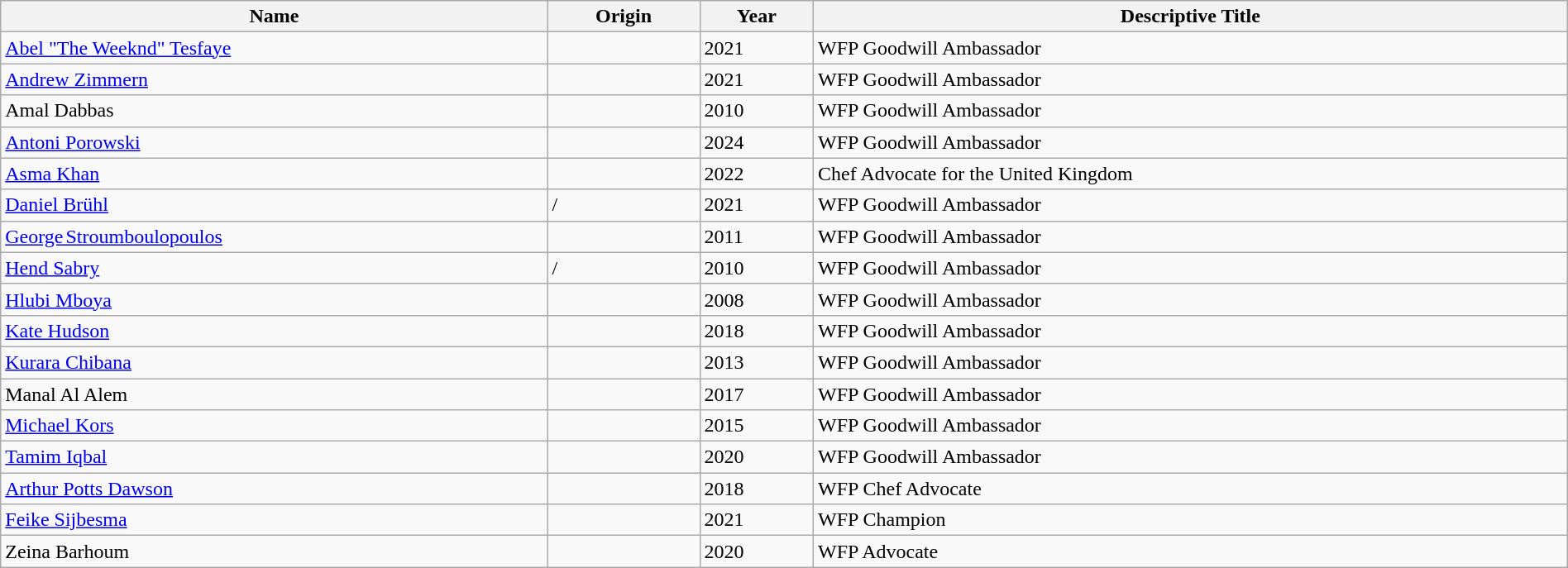<table class="wikitable sortable" style="width: 100%;">
<tr>
<th>Name</th>
<th>Origin</th>
<th>Year</th>
<th>Descriptive Title</th>
</tr>
<tr>
<td><a href='#'>Abel "The Weeknd" Tesfaye</a></td>
<td></td>
<td>2021</td>
<td>WFP Goodwill Ambassador</td>
</tr>
<tr>
<td><a href='#'>Andrew Zimmern</a></td>
<td></td>
<td>2021</td>
<td>WFP Goodwill Ambassador</td>
</tr>
<tr>
<td>Amal Dabbas</td>
<td></td>
<td>2010</td>
<td>WFP Goodwill Ambassador</td>
</tr>
<tr>
<td><a href='#'>Antoni Porowski</a></td>
<td></td>
<td>2024</td>
<td>WFP Goodwill Ambassador</td>
</tr>
<tr>
<td><a href='#'>Asma Khan</a></td>
<td></td>
<td>2022</td>
<td>Chef Advocate for the United Kingdom</td>
</tr>
<tr>
<td><a href='#'>Daniel Brühl</a></td>
<td> / </td>
<td>2021</td>
<td>WFP Goodwill Ambassador</td>
</tr>
<tr>
<td><a href='#'>George Stroumboulopoulos</a></td>
<td></td>
<td>2011</td>
<td>WFP Goodwill Ambassador</td>
</tr>
<tr>
<td><a href='#'>Hend Sabry</a></td>
<td> / </td>
<td>2010</td>
<td>WFP Goodwill Ambassador</td>
</tr>
<tr>
<td><a href='#'>Hlubi Mboya</a></td>
<td></td>
<td>2008</td>
<td>WFP Goodwill Ambassador</td>
</tr>
<tr>
<td><a href='#'>Kate Hudson</a></td>
<td></td>
<td>2018</td>
<td>WFP Goodwill Ambassador</td>
</tr>
<tr>
<td><a href='#'>Kurara Chibana</a></td>
<td></td>
<td>2013</td>
<td>WFP Goodwill Ambassador</td>
</tr>
<tr>
<td>Manal Al Alem</td>
<td></td>
<td>2017</td>
<td>WFP Goodwill Ambassador</td>
</tr>
<tr>
<td><a href='#'>Michael Kors</a></td>
<td></td>
<td>2015</td>
<td>WFP Goodwill Ambassador</td>
</tr>
<tr>
<td><a href='#'>Tamim Iqbal</a></td>
<td></td>
<td>2020</td>
<td>WFP Goodwill Ambassador</td>
</tr>
<tr>
<td><a href='#'>Arthur Potts Dawson</a></td>
<td></td>
<td>2018</td>
<td>WFP Chef Advocate</td>
</tr>
<tr>
<td><a href='#'>Feike Sijbesma</a></td>
<td></td>
<td>2021</td>
<td>WFP Champion</td>
</tr>
<tr>
<td>Zeina Barhoum</td>
<td></td>
<td>2020</td>
<td>WFP Advocate</td>
</tr>
</table>
